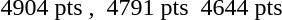<table>
<tr>
<td></td>
<td></td>
<td>4904 pts , <strong></strong></td>
<td></td>
<td>4791 pts </td>
<td></td>
<td>4644 pts</td>
</tr>
</table>
